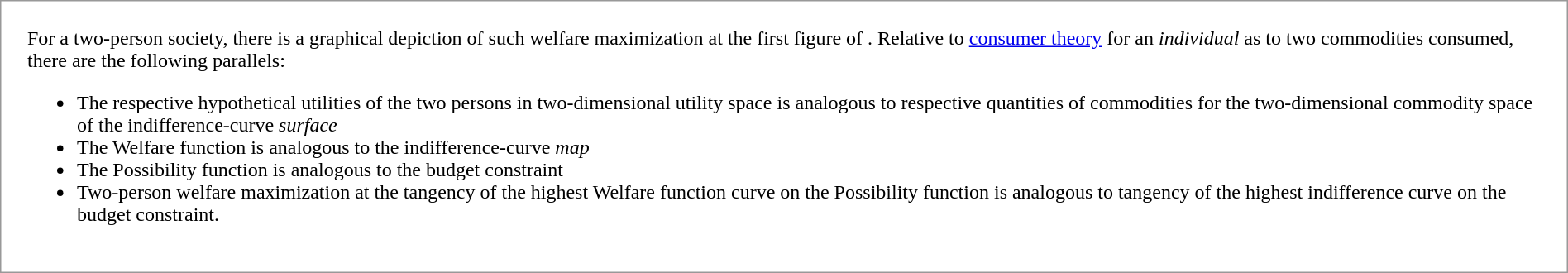<table style="border:1px solid #999; text-align:leftcenter; margin: auto;" cellspacing="20">
<tr>
<td>For a two-person society, there is a graphical depiction of such welfare maximization at the first figure of . Relative to <a href='#'>consumer theory</a> for an <em>individual</em> as to two commodities consumed, there are the following parallels:<br><ul><li>The respective hypothetical utilities of the two persons in two-dimensional utility space is analogous to respective quantities of commodities for the two-dimensional commodity space of the indifference-curve <em>surface</em></li><li>The Welfare function is analogous to the indifference-curve <em>map</em></li><li>The Possibility function is analogous to the budget constraint</li><li>Two-person welfare maximization at the tangency of the highest Welfare function curve on the Possibility function is analogous to tangency of the highest indifference curve on the budget constraint.</li></ul></td>
</tr>
</table>
